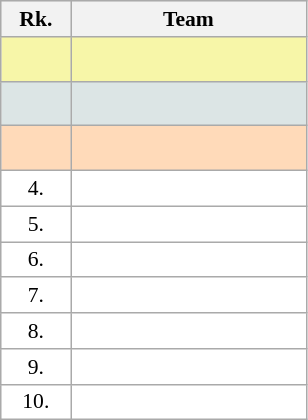<table class="wikitable" style="border:1px solid #AAAAAA;font-size:90%">
<tr bgcolor="#E4E4E4">
<th style="border-bottom:1px solid #AAAAAA" width=40>Rk.</th>
<th style="border-bottom:1px solid #AAAAAA" width=150>Team</th>
</tr>
<tr bgcolor="#F7F6A8">
<td align="center" style="height:23px"></td>
<td><strong></strong></td>
</tr>
<tr bgcolor="#DCE5E5">
<td align="center" style="height:23px"></td>
<td></td>
</tr>
<tr bgcolor="#FFDAB9">
<td align="center" style="height:23px"></td>
<td></td>
</tr>
<tr style="background:#ffffff;">
<td align="center">4.</td>
<td></td>
</tr>
<tr style="background:#ffffff;">
<td align="center">5.</td>
<td></td>
</tr>
<tr style="background:#ffffff;">
<td align="center">6.</td>
<td></td>
</tr>
<tr style="background:#ffffff;">
<td align="center">7.</td>
<td></td>
</tr>
<tr style="background:#ffffff;">
<td align="center">8.</td>
<td></td>
</tr>
<tr style="background:#ffffff;">
<td align="center">9.</td>
<td></td>
</tr>
<tr style="background:#ffffff;">
<td align="center">10.</td>
<td></td>
</tr>
</table>
